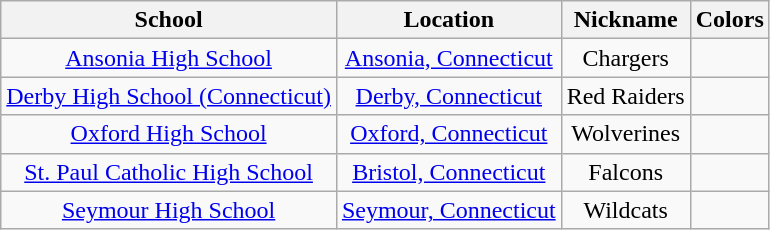<table class="wikitable sortable" style="text-align:center">
<tr>
<th>School</th>
<th>Location</th>
<th>Nickname</th>
<th>Colors</th>
</tr>
<tr>
<td><a href='#'>Ansonia High School</a></td>
<td><a href='#'>Ansonia, Connecticut</a></td>
<td>Chargers</td>
<td> </td>
</tr>
<tr>
<td><a href='#'>Derby High School (Connecticut)</a></td>
<td><a href='#'>Derby, Connecticut</a></td>
<td>Red Raiders</td>
<td></td>
</tr>
<tr>
<td><a href='#'>Oxford High School</a></td>
<td><a href='#'>Oxford, Connecticut</a></td>
<td>Wolverines</td>
<td> </td>
</tr>
<tr>
<td><a href='#'>St. Paul Catholic High School</a></td>
<td><a href='#'>Bristol, Connecticut</a></td>
<td>Falcons</td>
<td>  </td>
</tr>
<tr>
<td><a href='#'>Seymour High School</a></td>
<td><a href='#'>Seymour, Connecticut</a></td>
<td>Wildcats</td>
<td> </td>
</tr>
</table>
